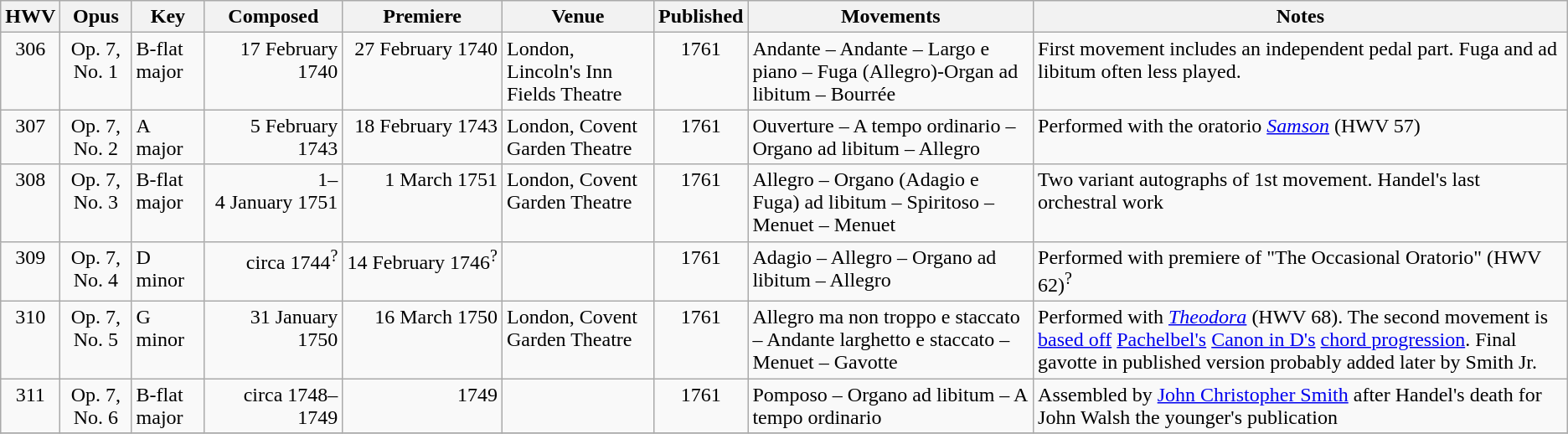<table class="wikitable sortable">
<tr>
<th>HWV</th>
<th>Opus</th>
<th>Key</th>
<th>Composed</th>
<th>Premiere</th>
<th>Venue</th>
<th>Published</th>
<th>Movements</th>
<th class="unsortable">Notes</th>
</tr>
<tr valign="top">
<td align=center>306</td>
<td align=center>Op. 7, No. 1</td>
<td>B-flat major</td>
<td align="right">17 February 1740</td>
<td align="right">27 February 1740</td>
<td>London, Lincoln's Inn Fields Theatre</td>
<td align=center>1761</td>
<td>Andante – Andante – Largo e piano – Fuga (Allegro)-Organ ad libitum – Bourrée</td>
<td>First movement includes an independent pedal part. Fuga and ad libitum often less played.</td>
</tr>
<tr valign="top">
<td align=center>307</td>
<td align=center>Op. 7, No. 2</td>
<td>A major</td>
<td align="right">5 February 1743</td>
<td align="right">18 February 1743</td>
<td>London, Covent Garden Theatre</td>
<td align=center>1761</td>
<td>Ouverture – A tempo ordinario – Organo ad libitum – Allegro</td>
<td>Performed with the oratorio <a href='#'><em>Samson</em></a> (HWV 57)</td>
</tr>
<tr valign="top">
<td align=center>308</td>
<td align=center>Op. 7, No. 3</td>
<td>B-flat major</td>
<td align="right">1–4 January 1751</td>
<td align="right">1 March 1751</td>
<td>London, Covent Garden Theatre</td>
<td align=center>1761</td>
<td>Allegro – Organo (Adagio e Fuga) ad libitum – Spiritoso – Menuet – Menuet</td>
<td>Two variant autographs of 1st movement. Handel's last orchestral work</td>
</tr>
<tr valign="top">
<td align=center>309</td>
<td align=center>Op. 7, No. 4</td>
<td>D minor</td>
<td align="right">circa 1744<sup>?</sup></td>
<td align="right">14 February 1746<sup>?</sup></td>
<td></td>
<td align=center>1761</td>
<td>Adagio – Allegro – Organo ad libitum – Allegro</td>
<td>Performed with premiere of "The Occasional Oratorio" (HWV 62)<sup>?</sup></td>
</tr>
<tr valign="top">
<td align=center>310</td>
<td align=center>Op. 7, No. 5</td>
<td>G minor</td>
<td align="right">31 January 1750</td>
<td align="right">16 March 1750</td>
<td>London, Covent Garden Theatre</td>
<td align=center>1761</td>
<td>Allegro ma non troppo e staccato – Andante larghetto e staccato – Menuet – Gavotte</td>
<td>Performed with <a href='#'><em>Theodora</em></a> (HWV 68). The second movement is <a href='#'>based off</a> <a href='#'>Pachelbel's</a> <a href='#'>Canon in D's</a> <a href='#'>chord progression</a>. Final gavotte in published version probably added later by Smith Jr.</td>
</tr>
<tr valign="top">
<td align=center>311</td>
<td align=center>Op. 7, No. 6</td>
<td>B-flat major</td>
<td align="right">circa 1748–1749</td>
<td align="right">1749</td>
<td></td>
<td align=center>1761</td>
<td>Pomposo – Organo ad libitum – A tempo ordinario</td>
<td>Assembled by <a href='#'>John Christopher Smith</a> after Handel's death for John Walsh the younger's publication</td>
</tr>
<tr>
</tr>
</table>
